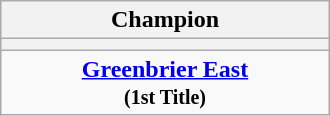<table class="wikitable" style="margin: 0 auto; width: 220px;">
<tr>
<th>Champion</th>
</tr>
<tr>
<th></th>
</tr>
<tr>
<td align="center"><strong><a href='#'>Greenbrier East</a></strong><br><small><strong>(1st Title)</strong></small></td>
</tr>
</table>
